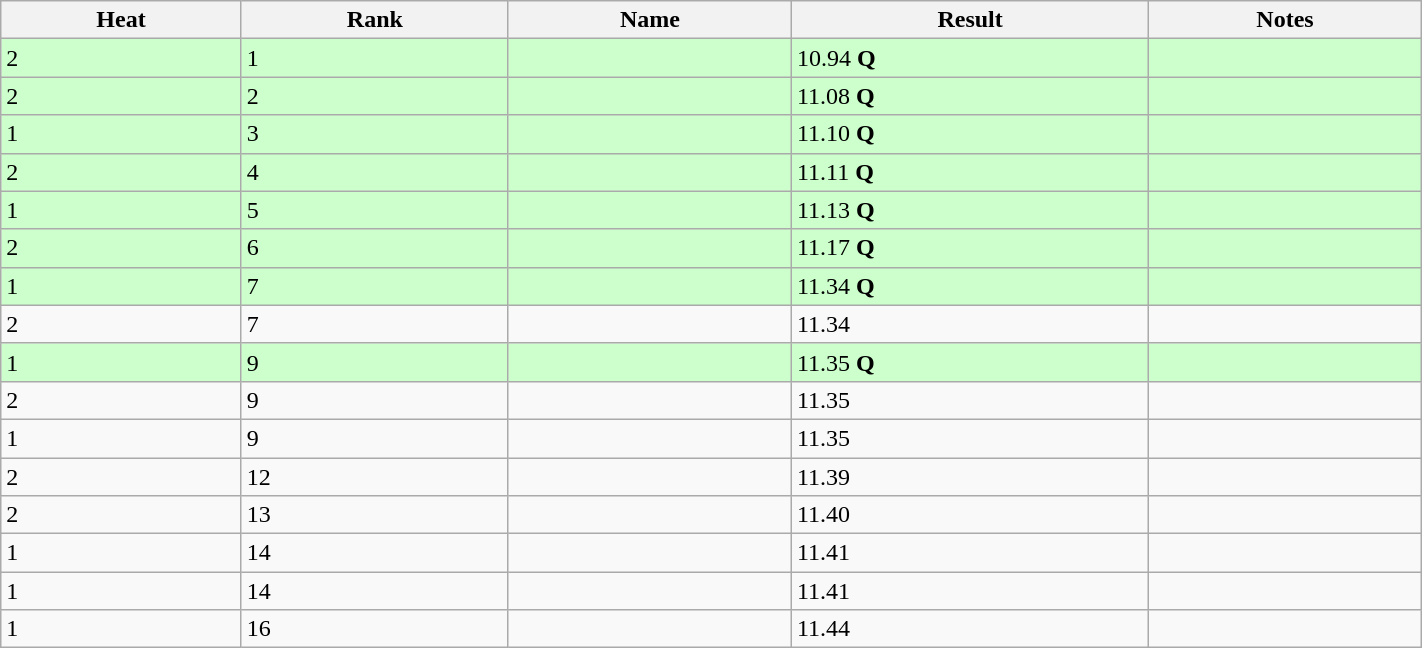<table class="sortable wikitable" width=75%>
<tr>
<th>Heat</th>
<th>Rank</th>
<th>Name</th>
<th>Result</th>
<th>Notes</th>
</tr>
<tr style="background:#ccffcc;">
<td>2</td>
<td>1</td>
<td></td>
<td>10.94 <strong>Q</strong></td>
<td></td>
</tr>
<tr style="background:#ccffcc;">
<td>2</td>
<td>2</td>
<td></td>
<td>11.08 <strong>Q</strong></td>
<td></td>
</tr>
<tr style="background:#ccffcc;">
<td>1</td>
<td>3</td>
<td></td>
<td>11.10 <strong>Q</strong></td>
<td></td>
</tr>
<tr style="background:#ccffcc;">
<td>2</td>
<td>4</td>
<td></td>
<td>11.11 <strong>Q</strong></td>
<td></td>
</tr>
<tr style="background:#ccffcc;">
<td>1</td>
<td>5</td>
<td></td>
<td>11.13 <strong>Q</strong></td>
<td></td>
</tr>
<tr style="background:#ccffcc;">
<td>2</td>
<td>6</td>
<td></td>
<td>11.17 <strong>Q</strong></td>
<td></td>
</tr>
<tr style="background:#ccffcc;">
<td>1</td>
<td>7</td>
<td></td>
<td>11.34 <strong>Q</strong></td>
<td></td>
</tr>
<tr>
<td>2</td>
<td>7</td>
<td></td>
<td>11.34</td>
<td></td>
</tr>
<tr style="background:#ccffcc;">
<td>1</td>
<td>9</td>
<td></td>
<td>11.35 <strong>Q</strong></td>
<td></td>
</tr>
<tr>
<td>2</td>
<td>9</td>
<td></td>
<td>11.35</td>
<td></td>
</tr>
<tr>
<td>1</td>
<td>9</td>
<td></td>
<td>11.35</td>
<td></td>
</tr>
<tr>
<td>2</td>
<td>12</td>
<td></td>
<td>11.39</td>
<td></td>
</tr>
<tr>
<td>2</td>
<td>13</td>
<td></td>
<td>11.40</td>
<td></td>
</tr>
<tr>
<td>1</td>
<td>14</td>
<td></td>
<td>11.41</td>
<td></td>
</tr>
<tr>
<td>1</td>
<td>14</td>
<td></td>
<td>11.41</td>
<td></td>
</tr>
<tr>
<td>1</td>
<td>16</td>
<td></td>
<td>11.44</td>
<td></td>
</tr>
</table>
